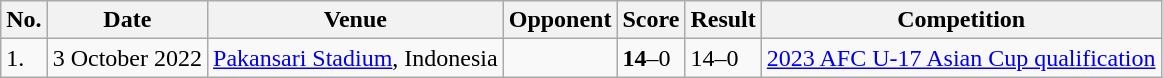<table class="wikitable">
<tr>
<th>No.</th>
<th>Date</th>
<th>Venue</th>
<th>Opponent</th>
<th>Score</th>
<th>Result</th>
<th>Competition</th>
</tr>
<tr>
<td>1.</td>
<td>3 October 2022</td>
<td><a href='#'>Pakansari Stadium</a>, Indonesia</td>
<td></td>
<td><strong>14</strong>–0</td>
<td>14–0</td>
<td><a href='#'>2023 AFC U-17 Asian Cup qualification</a></td>
</tr>
</table>
